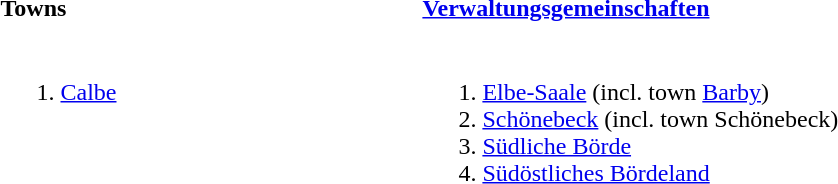<table>
<tr>
<th width=50% align=left>Towns</th>
<th width=50% align=left><a href='#'>Verwaltungsgemeinschaften</a></th>
</tr>
<tr valign=top>
<td><br><ol><li><a href='#'>Calbe</a></li></ol></td>
<td><br><ol><li><a href='#'>Elbe-Saale</a> (incl. town <a href='#'>Barby</a>)</li><li><a href='#'>Schönebeck</a> (incl. town Schönebeck)</li><li><a href='#'>Südliche Börde</a></li><li><a href='#'>Südöstliches Bördeland</a></li></ol></td>
</tr>
</table>
